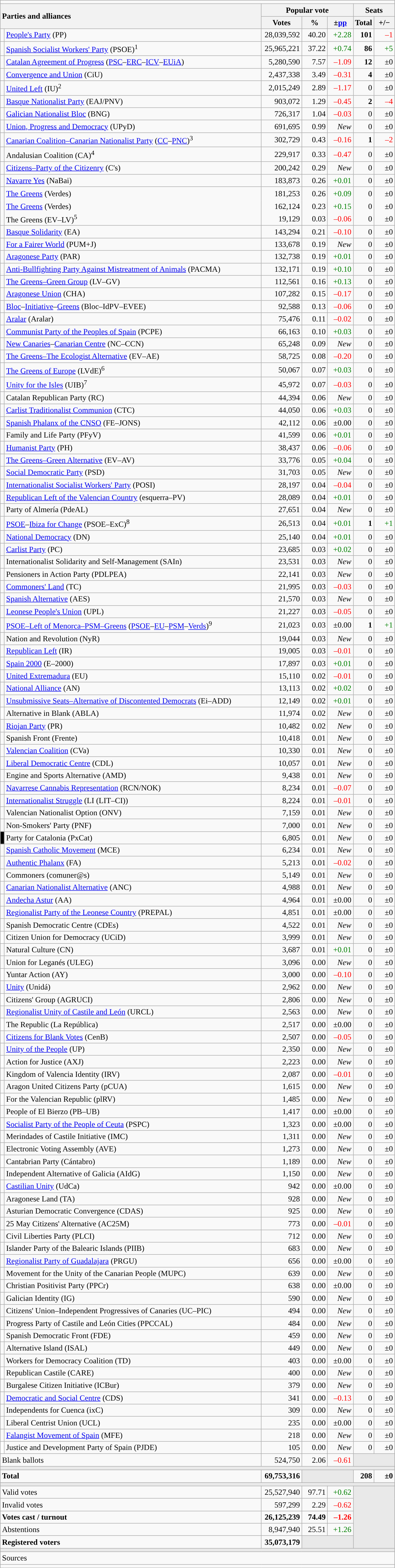<table class="wikitable" style="text-align:right;">
<tr>
<td colspan="7"></td>
</tr>
<tr>
<th style="text-align:left;" rowspan="2" colspan="2" width="525">Parties and alliances</th>
<th colspan="3">Popular vote</th>
<th colspan="2">Seats</th>
</tr>
<tr>
<th width="75">Votes</th>
<th width="45">%</th>
<th width="45">±<a href='#'>pp</a></th>
<th width="35">Total</th>
<th width="35">+/−</th>
</tr>
<tr>
<td width="1" style="color:inherit;background:"></td>
<td align="left"><a href='#'>People's Party</a> (PP)</td>
<td>28,039,592</td>
<td>40.20</td>
<td style="color:green;">+2.28</td>
<td><strong>101</strong></td>
<td style="color:red;">–1</td>
</tr>
<tr>
<td style="color:inherit;background:"></td>
<td align="left"><a href='#'>Spanish Socialist Workers' Party</a> (PSOE)<sup>1</sup></td>
<td>25,965,221</td>
<td>37.22</td>
<td style="color:green;">+0.74</td>
<td><strong>86</strong></td>
<td style="color:green;">+5</td>
</tr>
<tr>
<td style="color:inherit;background:"></td>
<td align="left"><a href='#'>Catalan Agreement of Progress</a> (<a href='#'>PSC</a>–<a href='#'>ERC</a>–<a href='#'>ICV</a>–<a href='#'>EUiA</a>)</td>
<td>5,280,590</td>
<td>7.57</td>
<td style="color:red;">–1.09</td>
<td><strong>12</strong></td>
<td>±0</td>
</tr>
<tr>
<td style="color:inherit;background:"></td>
<td align="left"><a href='#'>Convergence and Union</a> (CiU)</td>
<td>2,437,338</td>
<td>3.49</td>
<td style="color:red;">–0.31</td>
<td><strong>4</strong></td>
<td>±0</td>
</tr>
<tr>
<td style="color:inherit;background:"></td>
<td align="left"><a href='#'>United Left</a> (IU)<sup>2</sup></td>
<td>2,015,249</td>
<td>2.89</td>
<td style="color:red;">–1.17</td>
<td>0</td>
<td>±0</td>
</tr>
<tr>
<td style="color:inherit;background:"></td>
<td align="left"><a href='#'>Basque Nationalist Party</a> (EAJ/PNV)</td>
<td>903,072</td>
<td>1.29</td>
<td style="color:red;">–0.45</td>
<td><strong>2</strong></td>
<td style="color:red;">–4</td>
</tr>
<tr>
<td style="color:inherit;background:"></td>
<td align="left"><a href='#'>Galician Nationalist Bloc</a> (BNG)</td>
<td>726,317</td>
<td>1.04</td>
<td style="color:red;">–0.03</td>
<td>0</td>
<td>±0</td>
</tr>
<tr>
<td style="color:inherit;background:"></td>
<td align="left"><a href='#'>Union, Progress and Democracy</a> (UPyD)</td>
<td>691,695</td>
<td>0.99</td>
<td><em>New</em></td>
<td>0</td>
<td>±0</td>
</tr>
<tr>
<td style="color:inherit;background:"></td>
<td align="left"><a href='#'>Canarian Coalition–Canarian Nationalist Party</a> (<a href='#'>CC</a>–<a href='#'>PNC</a>)<sup>3</sup></td>
<td>302,729</td>
<td>0.43</td>
<td style="color:red;">–0.16</td>
<td><strong>1</strong></td>
<td style="color:red;">–2</td>
</tr>
<tr>
<td style="color:inherit;background:"></td>
<td align="left">Andalusian Coalition (CA)<sup>4</sup></td>
<td>229,917</td>
<td>0.33</td>
<td style="color:red;">–0.47</td>
<td>0</td>
<td>±0</td>
</tr>
<tr>
<td style="color:inherit;background:"></td>
<td align="left"><a href='#'>Citizens–Party of the Citizenry</a> (C's)</td>
<td>200,242</td>
<td>0.29</td>
<td><em>New</em></td>
<td>0</td>
<td>±0</td>
</tr>
<tr>
<td style="color:inherit;background:"></td>
<td align="left"><a href='#'>Navarre Yes</a> (NaBai)</td>
<td>183,873</td>
<td>0.26</td>
<td style="color:green;">+0.01</td>
<td>0</td>
<td>±0</td>
</tr>
<tr style="line-height:22px;">
<td rowspan="3" style="color:inherit;background:"></td>
<td align="left"><a href='#'>The Greens</a> (Verdes)</td>
<td>181,253</td>
<td>0.26</td>
<td style="color:green;">+0.09</td>
<td>0</td>
<td>±0</td>
</tr>
<tr style="border-bottom-style:hidden; border-top-style:hidden; line-height:16px;">
<td align="left"><span><a href='#'>The Greens</a> (Verdes)</span></td>
<td>162,124</td>
<td>0.23</td>
<td style="color:green;">+0.15</td>
<td>0</td>
<td>±0</td>
</tr>
<tr style="line-height:16px;">
<td align="left"><span>The Greens (EV–LV)<sup>5</sup></span></td>
<td>19,129</td>
<td>0.03</td>
<td style="color:red;">–0.06</td>
<td>0</td>
<td>±0</td>
</tr>
<tr>
<td style="color:inherit;background:"></td>
<td align="left"><a href='#'>Basque Solidarity</a> (EA)</td>
<td>143,294</td>
<td>0.21</td>
<td style="color:red;">–0.10</td>
<td>0</td>
<td>±0</td>
</tr>
<tr>
<td style="color:inherit;background:"></td>
<td align="left"><a href='#'>For a Fairer World</a> (PUM+J)</td>
<td>133,678</td>
<td>0.19</td>
<td><em>New</em></td>
<td>0</td>
<td>±0</td>
</tr>
<tr>
<td style="color:inherit;background:"></td>
<td align="left"><a href='#'>Aragonese Party</a> (PAR)</td>
<td>132,738</td>
<td>0.19</td>
<td style="color:green;">+0.01</td>
<td>0</td>
<td>±0</td>
</tr>
<tr>
<td style="color:inherit;background:"></td>
<td align="left"><a href='#'>Anti-Bullfighting Party Against Mistreatment of Animals</a> (PACMA)</td>
<td>132,171</td>
<td>0.19</td>
<td style="color:green;">+0.10</td>
<td>0</td>
<td>±0</td>
</tr>
<tr>
<td style="color:inherit;background:"></td>
<td align="left"><a href='#'>The Greens–Green Group</a> (LV–GV)</td>
<td>112,561</td>
<td>0.16</td>
<td style="color:green;">+0.13</td>
<td>0</td>
<td>±0</td>
</tr>
<tr>
<td style="color:inherit;background:"></td>
<td align="left"><a href='#'>Aragonese Union</a> (CHA)</td>
<td>107,282</td>
<td>0.15</td>
<td style="color:red;">–0.17</td>
<td>0</td>
<td>±0</td>
</tr>
<tr>
<td style="color:inherit;background:"></td>
<td align="left"><a href='#'>Bloc</a>–<a href='#'>Initiative</a>–<a href='#'>Greens</a> (Bloc–IdPV–EVEE)</td>
<td>92,588</td>
<td>0.13</td>
<td style="color:red;">–0.06</td>
<td>0</td>
<td>±0</td>
</tr>
<tr>
<td style="color:inherit;background:"></td>
<td align="left"><a href='#'>Aralar</a> (Aralar)</td>
<td>75,476</td>
<td>0.11</td>
<td style="color:red;">–0.02</td>
<td>0</td>
<td>±0</td>
</tr>
<tr>
<td style="color:inherit;background:"></td>
<td align="left"><a href='#'>Communist Party of the Peoples of Spain</a> (PCPE)</td>
<td>66,163</td>
<td>0.10</td>
<td style="color:green;">+0.03</td>
<td>0</td>
<td>±0</td>
</tr>
<tr>
<td style="color:inherit;background:"></td>
<td align="left"><a href='#'>New Canaries</a>–<a href='#'>Canarian Centre</a> (NC–CCN)</td>
<td>65,248</td>
<td>0.09</td>
<td><em>New</em></td>
<td>0</td>
<td>±0</td>
</tr>
<tr>
<td style="color:inherit;background:"></td>
<td align="left"><a href='#'>The Greens–The Ecologist Alternative</a> (EV–AE)</td>
<td>58,725</td>
<td>0.08</td>
<td style="color:red;">–0.20</td>
<td>0</td>
<td>±0</td>
</tr>
<tr>
<td style="color:inherit;background:"></td>
<td align="left"><a href='#'>The Greens of Europe</a> (LVdE)<sup>6</sup></td>
<td>50,067</td>
<td>0.07</td>
<td style="color:green;">+0.03</td>
<td>0</td>
<td>±0</td>
</tr>
<tr>
<td style="color:inherit;background:"></td>
<td align="left"><a href='#'>Unity for the Isles</a> (UIB)<sup>7</sup></td>
<td>45,972</td>
<td>0.07</td>
<td style="color:red;">–0.03</td>
<td>0</td>
<td>±0</td>
</tr>
<tr>
<td style="color:inherit;background:"></td>
<td align="left">Catalan Republican Party (RC)</td>
<td>44,394</td>
<td>0.06</td>
<td><em>New</em></td>
<td>0</td>
<td>±0</td>
</tr>
<tr>
<td style="color:inherit;background:"></td>
<td align="left"><a href='#'>Carlist Traditionalist Communion</a> (CTC)</td>
<td>44,050</td>
<td>0.06</td>
<td style="color:green;">+0.03</td>
<td>0</td>
<td>±0</td>
</tr>
<tr>
<td style="color:inherit;background:"></td>
<td align="left"><a href='#'>Spanish Phalanx of the CNSO</a> (FE–JONS)</td>
<td>42,112</td>
<td>0.06</td>
<td>±0.00</td>
<td>0</td>
<td>±0</td>
</tr>
<tr>
<td style="color:inherit;background:"></td>
<td align="left">Family and Life Party (PFyV)</td>
<td>41,599</td>
<td>0.06</td>
<td style="color:green;">+0.01</td>
<td>0</td>
<td>±0</td>
</tr>
<tr>
<td style="color:inherit;background:"></td>
<td align="left"><a href='#'>Humanist Party</a> (PH)</td>
<td>38,437</td>
<td>0.06</td>
<td style="color:red;">–0.06</td>
<td>0</td>
<td>±0</td>
</tr>
<tr>
<td style="color:inherit;background:"></td>
<td align="left"><a href='#'>The Greens–Green Alternative</a> (EV–AV)</td>
<td>33,776</td>
<td>0.05</td>
<td style="color:green;">+0.04</td>
<td>0</td>
<td>±0</td>
</tr>
<tr>
<td style="color:inherit;background:"></td>
<td align="left"><a href='#'>Social Democratic Party</a> (PSD)</td>
<td>31,703</td>
<td>0.05</td>
<td><em>New</em></td>
<td>0</td>
<td>±0</td>
</tr>
<tr>
<td style="color:inherit;background:"></td>
<td align="left"><a href='#'>Internationalist Socialist Workers' Party</a> (POSI)</td>
<td>28,197</td>
<td>0.04</td>
<td style="color:red;">–0.04</td>
<td>0</td>
<td>±0</td>
</tr>
<tr>
<td style="color:inherit;background:"></td>
<td align="left"><a href='#'>Republican Left of the Valencian Country</a> (esquerra–PV)</td>
<td>28,089</td>
<td>0.04</td>
<td style="color:green;">+0.01</td>
<td>0</td>
<td>±0</td>
</tr>
<tr>
<td style="color:inherit;background:"></td>
<td align="left">Party of Almería (PdeAL)</td>
<td>27,651</td>
<td>0.04</td>
<td><em>New</em></td>
<td>0</td>
<td>±0</td>
</tr>
<tr>
<td style="color:inherit;background:"></td>
<td align="left"><a href='#'>PSOE</a>–<a href='#'>Ibiza for Change</a> (PSOE–ExC)<sup>8</sup></td>
<td>26,513</td>
<td>0.04</td>
<td style="color:green;">+0.01</td>
<td><strong>1</strong></td>
<td style="color:green;">+1</td>
</tr>
<tr>
<td style="color:inherit;background:"></td>
<td align="left"><a href='#'>National Democracy</a> (DN)</td>
<td>25,140</td>
<td>0.04</td>
<td style="color:green;">+0.01</td>
<td>0</td>
<td>±0</td>
</tr>
<tr>
<td style="color:inherit;background:"></td>
<td align="left"><a href='#'>Carlist Party</a> (PC)</td>
<td>23,685</td>
<td>0.03</td>
<td style="color:green;">+0.02</td>
<td>0</td>
<td>±0</td>
</tr>
<tr>
<td style="color:inherit;background:"></td>
<td align="left">Internationalist Solidarity and Self-Management (SAIn)</td>
<td>23,531</td>
<td>0.03</td>
<td><em>New</em></td>
<td>0</td>
<td>±0</td>
</tr>
<tr>
<td style="color:inherit;background:"></td>
<td align="left">Pensioners in Action Party (PDLPEA)</td>
<td>22,141</td>
<td>0.03</td>
<td><em>New</em></td>
<td>0</td>
<td>±0</td>
</tr>
<tr>
<td style="color:inherit;background:"></td>
<td align="left"><a href='#'>Commoners' Land</a> (TC)</td>
<td>21,995</td>
<td>0.03</td>
<td style="color:red;">–0.03</td>
<td>0</td>
<td>±0</td>
</tr>
<tr>
<td style="color:inherit;background:"></td>
<td align="left"><a href='#'>Spanish Alternative</a> (AES)</td>
<td>21,570</td>
<td>0.03</td>
<td><em>New</em></td>
<td>0</td>
<td>±0</td>
</tr>
<tr>
<td style="color:inherit;background:"></td>
<td align="left"><a href='#'>Leonese People's Union</a> (UPL)</td>
<td>21,227</td>
<td>0.03</td>
<td style="color:red;">–0.05</td>
<td>0</td>
<td>±0</td>
</tr>
<tr>
<td style="color:inherit;background:"></td>
<td align="left"><a href='#'>PSOE–Left of Menorca–PSM–Greens</a> (<a href='#'>PSOE</a>–<a href='#'>EU</a>–<a href='#'>PSM</a>–<a href='#'>Verds</a>)<sup>9</sup></td>
<td>21,023</td>
<td>0.03</td>
<td>±0.00</td>
<td><strong>1</strong></td>
<td style="color:green;">+1</td>
</tr>
<tr>
<td style="color:inherit;background:"></td>
<td align="left">Nation and Revolution (NyR)</td>
<td>19,044</td>
<td>0.03</td>
<td><em>New</em></td>
<td>0</td>
<td>±0</td>
</tr>
<tr>
<td style="color:inherit;background:"></td>
<td align="left"><a href='#'>Republican Left</a> (IR)</td>
<td>19,005</td>
<td>0.03</td>
<td style="color:red;">–0.01</td>
<td>0</td>
<td>±0</td>
</tr>
<tr>
<td style="color:inherit;background:"></td>
<td align="left"><a href='#'>Spain 2000</a> (E–2000)</td>
<td>17,897</td>
<td>0.03</td>
<td style="color:green;">+0.01</td>
<td>0</td>
<td>±0</td>
</tr>
<tr>
<td style="color:inherit;background:"></td>
<td align="left"><a href='#'>United Extremadura</a> (EU)</td>
<td>15,110</td>
<td>0.02</td>
<td style="color:red;">–0.01</td>
<td>0</td>
<td>±0</td>
</tr>
<tr>
<td style="color:inherit;background:"></td>
<td align="left"><a href='#'>National Alliance</a> (AN)</td>
<td>13,113</td>
<td>0.02</td>
<td style="color:green;">+0.02</td>
<td>0</td>
<td>±0</td>
</tr>
<tr>
<td style="color:inherit;background:"></td>
<td align="left"><a href='#'>Unsubmissive Seats–Alternative of Discontented Democrats</a> (Ei–ADD)</td>
<td>12,149</td>
<td>0.02</td>
<td style="color:green;">+0.01</td>
<td>0</td>
<td>±0</td>
</tr>
<tr>
<td bgcolor="white"></td>
<td align="left">Alternative in Blank (ABLA)</td>
<td>11,974</td>
<td>0.02</td>
<td><em>New</em></td>
<td>0</td>
<td>±0</td>
</tr>
<tr>
<td style="color:inherit;background:"></td>
<td align="left"><a href='#'>Riojan Party</a> (PR)</td>
<td>10,482</td>
<td>0.02</td>
<td><em>New</em></td>
<td>0</td>
<td>±0</td>
</tr>
<tr>
<td style="color:inherit;background:"></td>
<td align="left">Spanish Front (Frente)</td>
<td>10,418</td>
<td>0.01</td>
<td><em>New</em></td>
<td>0</td>
<td>±0</td>
</tr>
<tr>
<td style="color:inherit;background:"></td>
<td align="left"><a href='#'>Valencian Coalition</a> (CVa)</td>
<td>10,330</td>
<td>0.01</td>
<td><em>New</em></td>
<td>0</td>
<td>±0</td>
</tr>
<tr>
<td style="color:inherit;background:"></td>
<td align="left"><a href='#'>Liberal Democratic Centre</a> (CDL)</td>
<td>10,057</td>
<td>0.01</td>
<td><em>New</em></td>
<td>0</td>
<td>±0</td>
</tr>
<tr>
<td style="color:inherit;background:"></td>
<td align="left">Engine and Sports Alternative (AMD)</td>
<td>9,438</td>
<td>0.01</td>
<td><em>New</em></td>
<td>0</td>
<td>±0</td>
</tr>
<tr>
<td style="color:inherit;background:"></td>
<td align="left"><a href='#'>Navarrese Cannabis Representation</a> (RCN/NOK)</td>
<td>8,234</td>
<td>0.01</td>
<td style="color:red;">–0.07</td>
<td>0</td>
<td>±0</td>
</tr>
<tr>
<td style="color:inherit;background:"></td>
<td align="left"><a href='#'>Internationalist Struggle</a> (LI (LIT–CI))</td>
<td>8,224</td>
<td>0.01</td>
<td style="color:red;">–0.01</td>
<td>0</td>
<td>±0</td>
</tr>
<tr>
<td style="color:inherit;background:"></td>
<td align="left">Valencian Nationalist Option (ONV)</td>
<td>7,159</td>
<td>0.01</td>
<td><em>New</em></td>
<td>0</td>
<td>±0</td>
</tr>
<tr>
<td style="color:inherit;background:"></td>
<td align="left">Non-Smokers' Party (PNF)</td>
<td>7,000</td>
<td>0.01</td>
<td><em>New</em></td>
<td>0</td>
<td>±0</td>
</tr>
<tr>
<td bgcolor="black"></td>
<td align="left">Party for Catalonia (PxCat)</td>
<td>6,805</td>
<td>0.01</td>
<td><em>New</em></td>
<td>0</td>
<td>±0</td>
</tr>
<tr>
<td style="color:inherit;background:"></td>
<td align="left"><a href='#'>Spanish Catholic Movement</a> (MCE)</td>
<td>6,234</td>
<td>0.01</td>
<td><em>New</em></td>
<td>0</td>
<td>±0</td>
</tr>
<tr>
<td style="color:inherit;background:"></td>
<td align="left"><a href='#'>Authentic Phalanx</a> (FA)</td>
<td>5,213</td>
<td>0.01</td>
<td style="color:red;">–0.02</td>
<td>0</td>
<td>±0</td>
</tr>
<tr>
<td bgcolor="white"></td>
<td align="left">Commoners (comuner@s)</td>
<td>5,149</td>
<td>0.01</td>
<td><em>New</em></td>
<td>0</td>
<td>±0</td>
</tr>
<tr>
<td style="color:inherit;background:"></td>
<td align="left"><a href='#'>Canarian Nationalist Alternative</a> (ANC)</td>
<td>4,988</td>
<td>0.01</td>
<td><em>New</em></td>
<td>0</td>
<td>±0</td>
</tr>
<tr>
<td style="color:inherit;background:"></td>
<td align="left"><a href='#'>Andecha Astur</a> (AA)</td>
<td>4,964</td>
<td>0.01</td>
<td>±0.00</td>
<td>0</td>
<td>±0</td>
</tr>
<tr>
<td style="color:inherit;background:"></td>
<td align="left"><a href='#'>Regionalist Party of the Leonese Country</a> (PREPAL)</td>
<td>4,851</td>
<td>0.01</td>
<td>±0.00</td>
<td>0</td>
<td>±0</td>
</tr>
<tr>
<td style="color:inherit;background:"></td>
<td align="left">Spanish Democratic Centre (CDEs)</td>
<td>4,522</td>
<td>0.01</td>
<td><em>New</em></td>
<td>0</td>
<td>±0</td>
</tr>
<tr>
<td bgcolor="white"></td>
<td align="left">Citizen Union for Democracy (UCiD)</td>
<td>3,999</td>
<td>0.01</td>
<td><em>New</em></td>
<td>0</td>
<td>±0</td>
</tr>
<tr>
<td style="color:inherit;background:"></td>
<td align="left">Natural Culture (CN)</td>
<td>3,687</td>
<td>0.01</td>
<td style="color:green;">+0.01</td>
<td>0</td>
<td>±0</td>
</tr>
<tr>
<td style="color:inherit;background:"></td>
<td align="left">Union for Leganés (ULEG)</td>
<td>3,096</td>
<td>0.00</td>
<td><em>New</em></td>
<td>0</td>
<td>±0</td>
</tr>
<tr>
<td bgcolor="white"></td>
<td align="left">Yuntar Action (AY)</td>
<td>3,000</td>
<td>0.00</td>
<td style="color:red;">–0.10</td>
<td>0</td>
<td>±0</td>
</tr>
<tr>
<td style="color:inherit;background:"></td>
<td align="left"><a href='#'>Unity</a> (Unidá)</td>
<td>2,962</td>
<td>0.00</td>
<td><em>New</em></td>
<td>0</td>
<td>±0</td>
</tr>
<tr>
<td bgcolor="white"></td>
<td align="left">Citizens' Group (AGRUCI)</td>
<td>2,806</td>
<td>0.00</td>
<td><em>New</em></td>
<td>0</td>
<td>±0</td>
</tr>
<tr>
<td style="color:inherit;background:"></td>
<td align="left"><a href='#'>Regionalist Unity of Castile and León</a> (URCL)</td>
<td>2,563</td>
<td>0.00</td>
<td><em>New</em></td>
<td>0</td>
<td>±0</td>
</tr>
<tr>
<td bgcolor="white"></td>
<td align="left">The Republic (La República)</td>
<td>2,517</td>
<td>0.00</td>
<td>±0.00</td>
<td>0</td>
<td>±0</td>
</tr>
<tr>
<td style="color:inherit;background:"></td>
<td align="left"><a href='#'>Citizens for Blank Votes</a> (CenB)</td>
<td>2,507</td>
<td>0.00</td>
<td style="color:red;">–0.05</td>
<td>0</td>
<td>±0</td>
</tr>
<tr>
<td style="color:inherit;background:"></td>
<td align="left"><a href='#'>Unity of the People</a> (UP)</td>
<td>2,350</td>
<td>0.00</td>
<td><em>New</em></td>
<td>0</td>
<td>±0</td>
</tr>
<tr>
<td bgcolor="white"></td>
<td align="left">Action for Justice (AXJ)</td>
<td>2,223</td>
<td>0.00</td>
<td><em>New</em></td>
<td>0</td>
<td>±0</td>
</tr>
<tr>
<td style="color:inherit;background:"></td>
<td align="left">Kingdom of Valencia Identity (IRV)</td>
<td>2,087</td>
<td>0.00</td>
<td style="color:red;">–0.01</td>
<td>0</td>
<td>±0</td>
</tr>
<tr>
<td style="color:inherit;background:"></td>
<td align="left">Aragon United Citizens Party (pCUA)</td>
<td>1,615</td>
<td>0.00</td>
<td><em>New</em></td>
<td>0</td>
<td>±0</td>
</tr>
<tr>
<td bgcolor="white"></td>
<td align="left">For the Valencian Republic (plRV)</td>
<td>1,485</td>
<td>0.00</td>
<td><em>New</em></td>
<td>0</td>
<td>±0</td>
</tr>
<tr>
<td style="color:inherit;background:"></td>
<td align="left">People of El Bierzo (PB–UB)</td>
<td>1,417</td>
<td>0.00</td>
<td>±0.00</td>
<td>0</td>
<td>±0</td>
</tr>
<tr>
<td style="color:inherit;background:"></td>
<td align="left"><a href='#'>Socialist Party of the People of Ceuta</a> (PSPC)</td>
<td>1,323</td>
<td>0.00</td>
<td>±0.00</td>
<td>0</td>
<td>±0</td>
</tr>
<tr>
<td style="color:inherit;background:"></td>
<td align="left">Merindades of Castile Initiative (IMC)</td>
<td>1,311</td>
<td>0.00</td>
<td><em>New</em></td>
<td>0</td>
<td>±0</td>
</tr>
<tr>
<td style="color:inherit;background:"></td>
<td align="left">Electronic Voting Assembly (AVE)</td>
<td>1,273</td>
<td>0.00</td>
<td><em>New</em></td>
<td>0</td>
<td>±0</td>
</tr>
<tr>
<td bgcolor="white"></td>
<td align="left">Cantabrian Party (Cántabro)</td>
<td>1,189</td>
<td>0.00</td>
<td><em>New</em></td>
<td>0</td>
<td>±0</td>
</tr>
<tr>
<td style="color:inherit;background:"></td>
<td align="left">Independent Alternative of Galicia (AIdG)</td>
<td>1,150</td>
<td>0.00</td>
<td><em>New</em></td>
<td>0</td>
<td>±0</td>
</tr>
<tr>
<td style="color:inherit;background:"></td>
<td align="left"><a href='#'>Castilian Unity</a> (UdCa)</td>
<td>942</td>
<td>0.00</td>
<td>±0.00</td>
<td>0</td>
<td>±0</td>
</tr>
<tr>
<td style="color:inherit;background:"></td>
<td align="left">Aragonese Land (TA)</td>
<td>928</td>
<td>0.00</td>
<td><em>New</em></td>
<td>0</td>
<td>±0</td>
</tr>
<tr>
<td style="color:inherit;background:"></td>
<td align="left">Asturian Democratic Convergence (CDAS)</td>
<td>925</td>
<td>0.00</td>
<td><em>New</em></td>
<td>0</td>
<td>±0</td>
</tr>
<tr>
<td style="color:inherit;background:"></td>
<td align="left">25 May Citizens' Alternative (AC25M)</td>
<td>773</td>
<td>0.00</td>
<td style="color:red;">–0.01</td>
<td>0</td>
<td>±0</td>
</tr>
<tr>
<td style="color:inherit;background:"></td>
<td align="left">Civil Liberties Party (PLCI)</td>
<td>712</td>
<td>0.00</td>
<td><em>New</em></td>
<td>0</td>
<td>±0</td>
</tr>
<tr>
<td style="color:inherit;background:"></td>
<td align="left">Islander Party of the Balearic Islands (PIIB)</td>
<td>683</td>
<td>0.00</td>
<td><em>New</em></td>
<td>0</td>
<td>±0</td>
</tr>
<tr>
<td style="color:inherit;background:"></td>
<td align="left"><a href='#'>Regionalist Party of Guadalajara</a> (PRGU)</td>
<td>656</td>
<td>0.00</td>
<td>±0.00</td>
<td>0</td>
<td>±0</td>
</tr>
<tr>
<td style="color:inherit;background:"></td>
<td align="left">Movement for the Unity of the Canarian People (MUPC)</td>
<td>639</td>
<td>0.00</td>
<td><em>New</em></td>
<td>0</td>
<td>±0</td>
</tr>
<tr>
<td style="color:inherit;background:"></td>
<td align="left">Christian Positivist Party (PPCr)</td>
<td>638</td>
<td>0.00</td>
<td>±0.00</td>
<td>0</td>
<td>±0</td>
</tr>
<tr>
<td style="color:inherit;background:"></td>
<td align="left">Galician Identity (IG)</td>
<td>590</td>
<td>0.00</td>
<td><em>New</em></td>
<td>0</td>
<td>±0</td>
</tr>
<tr>
<td style="color:inherit;background:"></td>
<td align="left">Citizens' Union–Independent Progressives of Canaries (UC–PIC)</td>
<td>494</td>
<td>0.00</td>
<td><em>New</em></td>
<td>0</td>
<td>±0</td>
</tr>
<tr>
<td style="color:inherit;background:"></td>
<td align="left">Progress Party of Castile and León Cities (PPCCAL)</td>
<td>484</td>
<td>0.00</td>
<td><em>New</em></td>
<td>0</td>
<td>±0</td>
</tr>
<tr>
<td bgcolor="white"></td>
<td align="left">Spanish Democratic Front (FDE)</td>
<td>459</td>
<td>0.00</td>
<td><em>New</em></td>
<td>0</td>
<td>±0</td>
</tr>
<tr>
<td style="color:inherit;background:"></td>
<td align="left">Alternative Island (ISAL)</td>
<td>449</td>
<td>0.00</td>
<td><em>New</em></td>
<td>0</td>
<td>±0</td>
</tr>
<tr>
<td style="color:inherit;background:"></td>
<td align="left">Workers for Democracy Coalition (TD)</td>
<td>403</td>
<td>0.00</td>
<td>±0.00</td>
<td>0</td>
<td>±0</td>
</tr>
<tr>
<td bgcolor="white"></td>
<td align="left">Republican Castile (CARE)</td>
<td>400</td>
<td>0.00</td>
<td><em>New</em></td>
<td>0</td>
<td>±0</td>
</tr>
<tr>
<td style="color:inherit;background:"></td>
<td align="left">Burgalese Citizen Initiative (ICBur)</td>
<td>379</td>
<td>0.00</td>
<td><em>New</em></td>
<td>0</td>
<td>±0</td>
</tr>
<tr>
<td style="color:inherit;background:"></td>
<td align="left"><a href='#'>Democratic and Social Centre</a> (CDS)</td>
<td>341</td>
<td>0.00</td>
<td style="color:red;">–0.13</td>
<td>0</td>
<td>±0</td>
</tr>
<tr>
<td style="color:inherit;background:"></td>
<td align="left">Independents for Cuenca (ixC)</td>
<td>309</td>
<td>0.00</td>
<td><em>New</em></td>
<td>0</td>
<td>±0</td>
</tr>
<tr>
<td style="color:inherit;background:"></td>
<td align="left">Liberal Centrist Union (UCL)</td>
<td>235</td>
<td>0.00</td>
<td>±0.00</td>
<td>0</td>
<td>±0</td>
</tr>
<tr>
<td style="color:inherit;background:"></td>
<td align="left"><a href='#'>Falangist Movement of Spain</a> (MFE)</td>
<td>218</td>
<td>0.00</td>
<td><em>New</em></td>
<td>0</td>
<td>±0</td>
</tr>
<tr>
<td bgcolor="white"></td>
<td align="left">Justice and Development Party of Spain (PJDE)</td>
<td>105</td>
<td>0.00</td>
<td><em>New</em></td>
<td>0</td>
<td>±0</td>
</tr>
<tr>
<td align="left" colspan="2">Blank ballots</td>
<td>524,750</td>
<td>2.06</td>
<td style="color:red;">–0.61</td>
<td bgcolor="#E9E9E9" colspan="2"></td>
</tr>
<tr>
<td colspan="7" bgcolor="#E9E9E9"></td>
</tr>
<tr style="font-weight:bold;">
<td align="left" colspan="2">Total</td>
<td>69,753,316</td>
<td bgcolor="#E9E9E9" colspan="2"></td>
<td>208</td>
<td>±0</td>
</tr>
<tr>
<td colspan="7" bgcolor="#E9E9E9"></td>
</tr>
<tr>
<td align="left" colspan="2">Valid votes</td>
<td>25,527,940</td>
<td>97.71</td>
<td style="color:green;">+0.62</td>
<td bgcolor="#E9E9E9" colspan="2" rowspan="5"></td>
</tr>
<tr>
<td align="left" colspan="2">Invalid votes</td>
<td>597,299</td>
<td>2.29</td>
<td style="color:red;">–0.62</td>
</tr>
<tr style="font-weight:bold;">
<td align="left" colspan="2">Votes cast / turnout</td>
<td>26,125,239</td>
<td>74.49</td>
<td style="color:red;">–1.26</td>
</tr>
<tr>
<td align="left" colspan="2">Abstentions</td>
<td>8,947,940</td>
<td>25.51</td>
<td style="color:green;">+1.26</td>
</tr>
<tr style="font-weight:bold;">
<td align="left" colspan="2">Registered voters</td>
<td>35,073,179</td>
<td bgcolor="#E9E9E9" colspan="2"></td>
</tr>
<tr>
<td colspan="7" bgcolor="#E9E9E9"></td>
</tr>
<tr>
<td align="left" colspan="7">Sources</td>
</tr>
<tr>
<td colspan="7" style="text-align:left; max-width:790px;"></td>
</tr>
</table>
